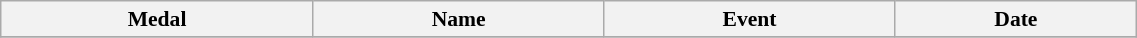<table class="wikitable" style="font-size:90%" width=60%>
<tr>
<th>Medal</th>
<th>Name</th>
<th>Event</th>
<th>Date</th>
</tr>
<tr>
</tr>
</table>
